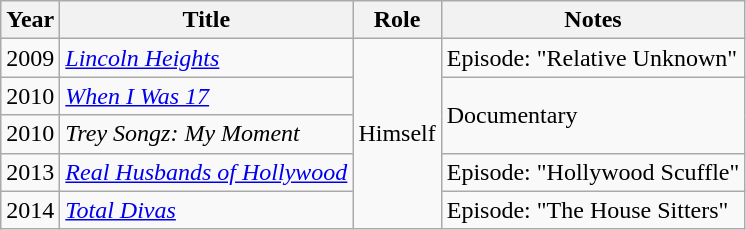<table class="wikitable sortable">
<tr>
<th>Year</th>
<th>Title</th>
<th>Role</th>
<th>Notes</th>
</tr>
<tr>
<td>2009</td>
<td><em><a href='#'>Lincoln Heights</a></em></td>
<td rowspan="5">Himself</td>
<td>Episode: "Relative Unknown"</td>
</tr>
<tr>
<td>2010</td>
<td><em><a href='#'>When I Was 17</a></em></td>
<td rowspan="2">Documentary</td>
</tr>
<tr>
<td>2010</td>
<td><em>Trey Songz: My Moment</em></td>
</tr>
<tr>
<td>2013</td>
<td><em><a href='#'>Real Husbands of Hollywood</a></em></td>
<td>Episode: "Hollywood Scuffle"</td>
</tr>
<tr>
<td>2014</td>
<td><em><a href='#'>Total Divas</a></em></td>
<td>Episode: "The House Sitters"</td>
</tr>
</table>
